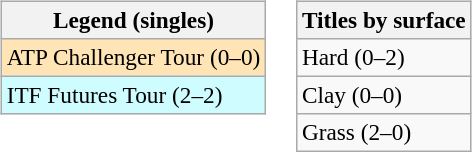<table>
<tr valign=top>
<td><br><table class=wikitable style=font-size:97%>
<tr>
<th>Legend (singles)</th>
</tr>
<tr style="background:moccasin;">
<td>ATP Challenger Tour (0–0)</td>
</tr>
<tr style="background:#cffcff;">
<td>ITF Futures Tour (2–2)</td>
</tr>
</table>
</td>
<td><br><table class=wikitable style=font-size:97%>
<tr>
<th>Titles by surface</th>
</tr>
<tr>
<td>Hard (0–2)</td>
</tr>
<tr>
<td>Clay (0–0)</td>
</tr>
<tr>
<td>Grass (2–0)</td>
</tr>
</table>
</td>
</tr>
</table>
